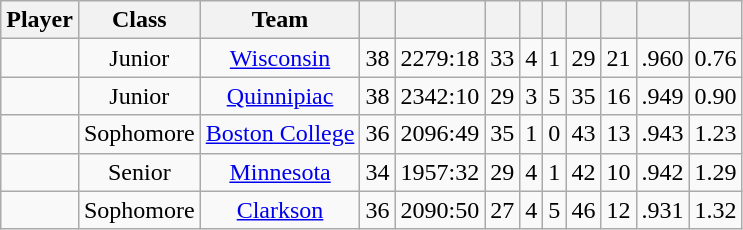<table class="wikitable sortable" style="font-size= 95%;text-align: center;">
<tr>
<th>Player</th>
<th>Class</th>
<th>Team</th>
<th></th>
<th></th>
<th></th>
<th></th>
<th></th>
<th></th>
<th></th>
<th></th>
<th></th>
</tr>
<tr>
<td></td>
<td>Junior</td>
<td><a href='#'>Wisconsin</a></td>
<td>38</td>
<td>2279:18</td>
<td>33</td>
<td>4</td>
<td>1</td>
<td>29</td>
<td>21</td>
<td>.960</td>
<td>0.76</td>
</tr>
<tr>
<td></td>
<td>Junior</td>
<td><a href='#'>Quinnipiac</a></td>
<td>38</td>
<td>2342:10</td>
<td>29</td>
<td>3</td>
<td>5</td>
<td>35</td>
<td>16</td>
<td>.949</td>
<td>0.90</td>
</tr>
<tr>
<td></td>
<td>Sophomore</td>
<td><a href='#'>Boston College</a></td>
<td>36</td>
<td>2096:49</td>
<td>35</td>
<td>1</td>
<td>0</td>
<td>43</td>
<td>13</td>
<td>.943</td>
<td>1.23</td>
</tr>
<tr>
<td></td>
<td>Senior</td>
<td><a href='#'>Minnesota</a></td>
<td>34</td>
<td>1957:32</td>
<td>29</td>
<td>4</td>
<td>1</td>
<td>42</td>
<td>10</td>
<td>.942</td>
<td>1.29</td>
</tr>
<tr>
<td></td>
<td>Sophomore</td>
<td><a href='#'>Clarkson</a></td>
<td>36</td>
<td>2090:50</td>
<td>27</td>
<td>4</td>
<td>5</td>
<td>46</td>
<td>12</td>
<td>.931</td>
<td>1.32</td>
</tr>
</table>
